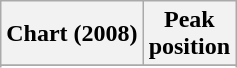<table class="wikitable sortable">
<tr>
<th>Chart (2008)</th>
<th>Peak<br>position</th>
</tr>
<tr>
</tr>
<tr>
</tr>
<tr>
</tr>
<tr>
</tr>
</table>
